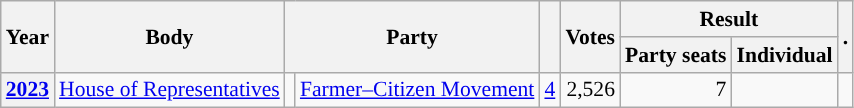<table class="wikitable plainrowheaders sortable" border=2 cellpadding=4 cellspacing=0 style="border: 1px #aaa solid; font-size: 90%; text-align:center;">
<tr>
<th scope="col" rowspan=2>Year</th>
<th scope="col" rowspan=2>Body</th>
<th scope="col" colspan=2 rowspan=2>Party</th>
<th scope="col" rowspan=2></th>
<th scope="col" rowspan=2>Votes</th>
<th scope="colgroup" colspan=2>Result</th>
<th scope="col" rowspan=2 class="unsortable">.</th>
</tr>
<tr>
<th scope="col">Party seats</th>
<th scope="col">Individual</th>
</tr>
<tr>
<th scope="row"><a href='#'>2023</a></th>
<td><a href='#'>House of Representatives</a></td>
<td style="background-color:"></td>
<td><a href='#'>Farmer–Citizen Movement</a></td>
<td style=text-align:right><a href='#'>4</a></td>
<td style=text-align:right>2,526</td>
<td style=text-align:right>7</td>
<td></td>
<td></td>
</tr>
</table>
